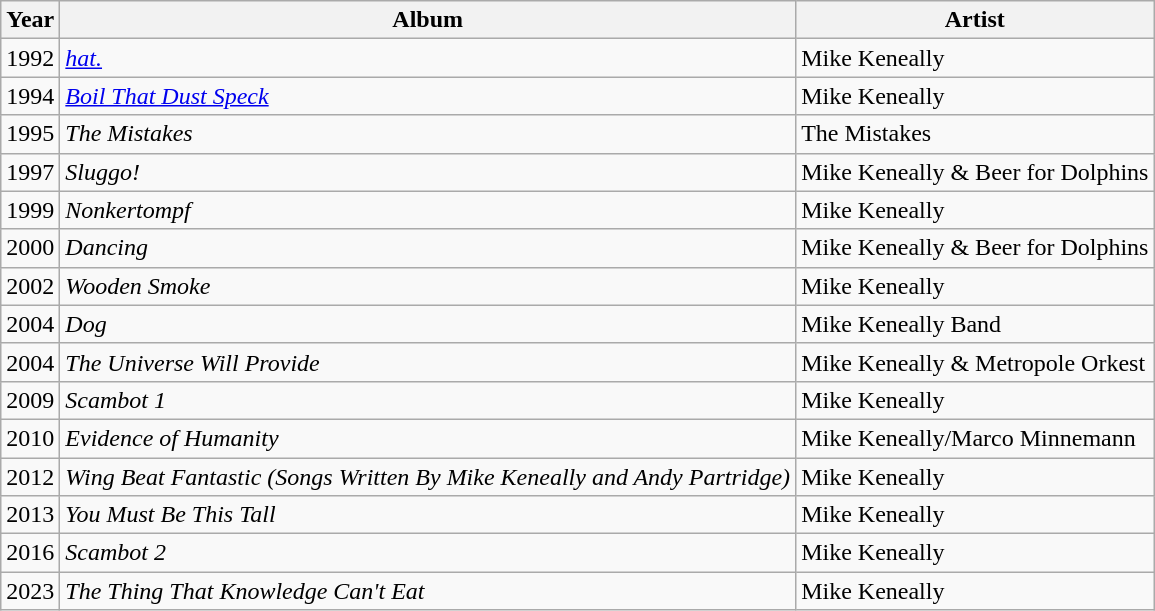<table class="wikitable">
<tr>
<th>Year</th>
<th>Album</th>
<th>Artist</th>
</tr>
<tr>
<td>1992</td>
<td><em><a href='#'>hat.</a></em></td>
<td>Mike Keneally</td>
</tr>
<tr>
<td>1994</td>
<td><em><a href='#'>Boil That Dust Speck</a></em></td>
<td>Mike Keneally</td>
</tr>
<tr>
<td>1995</td>
<td><em>The Mistakes</em></td>
<td>The Mistakes</td>
</tr>
<tr>
<td>1997</td>
<td><em>Sluggo!</em></td>
<td>Mike Keneally & Beer for Dolphins</td>
</tr>
<tr>
<td>1999</td>
<td><em>Nonkertompf</em></td>
<td>Mike Keneally</td>
</tr>
<tr>
<td>2000</td>
<td><em>Dancing</em></td>
<td>Mike Keneally & Beer for Dolphins</td>
</tr>
<tr>
<td>2002</td>
<td><em>Wooden Smoke</em></td>
<td>Mike Keneally</td>
</tr>
<tr>
<td>2004</td>
<td><em>Dog</em></td>
<td>Mike Keneally Band</td>
</tr>
<tr>
<td>2004</td>
<td><em>The Universe Will Provide</em></td>
<td>Mike Keneally & Metropole Orkest</td>
</tr>
<tr>
<td>2009</td>
<td><em>Scambot 1</em></td>
<td>Mike Keneally</td>
</tr>
<tr>
<td>2010</td>
<td><em>Evidence of Humanity</em></td>
<td>Mike Keneally/Marco Minnemann</td>
</tr>
<tr>
<td>2012</td>
<td><em>Wing Beat Fantastic (Songs Written By Mike Keneally and Andy Partridge)</em></td>
<td>Mike Keneally</td>
</tr>
<tr>
<td>2013</td>
<td><em>You Must Be This Tall</em></td>
<td>Mike Keneally</td>
</tr>
<tr>
<td>2016</td>
<td><em>Scambot 2</em></td>
<td>Mike Keneally</td>
</tr>
<tr>
<td>2023</td>
<td><em>The Thing That Knowledge Can't Eat</em></td>
<td>Mike Keneally</td>
</tr>
</table>
